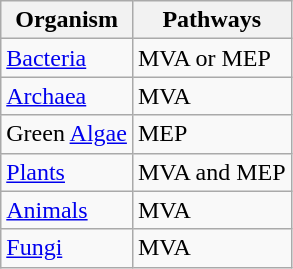<table class="wikitable">
<tr>
<th>Organism</th>
<th>Pathways</th>
</tr>
<tr>
<td><a href='#'>Bacteria</a></td>
<td>MVA or MEP</td>
</tr>
<tr>
<td><a href='#'>Archaea</a></td>
<td>MVA</td>
</tr>
<tr>
<td>Green <a href='#'>Algae</a></td>
<td>MEP</td>
</tr>
<tr>
<td><a href='#'>Plants</a></td>
<td>MVA and MEP</td>
</tr>
<tr>
<td><a href='#'>Animals</a></td>
<td>MVA</td>
</tr>
<tr>
<td><a href='#'>Fungi</a></td>
<td>MVA</td>
</tr>
</table>
